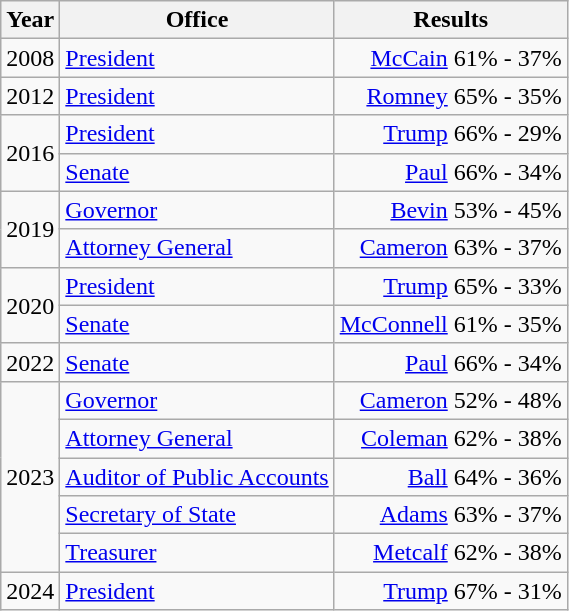<table class=wikitable>
<tr>
<th>Year</th>
<th>Office</th>
<th>Results</th>
</tr>
<tr>
<td>2008</td>
<td><a href='#'>President</a></td>
<td align="right" ><a href='#'>McCain</a> 61% - 37%</td>
</tr>
<tr>
<td>2012</td>
<td><a href='#'>President</a></td>
<td align="right" ><a href='#'>Romney</a> 65% - 35%</td>
</tr>
<tr>
<td rowspan=2>2016</td>
<td><a href='#'>President</a></td>
<td align="right" ><a href='#'>Trump</a> 66% - 29%</td>
</tr>
<tr>
<td><a href='#'>Senate</a></td>
<td align="right" ><a href='#'>Paul</a> 66% - 34%</td>
</tr>
<tr>
<td rowspan=2>2019</td>
<td><a href='#'>Governor</a></td>
<td align="right" ><a href='#'>Bevin</a> 53% - 45%</td>
</tr>
<tr>
<td><a href='#'>Attorney General</a></td>
<td align="right" ><a href='#'>Cameron</a> 63% - 37%</td>
</tr>
<tr>
<td rowspan=2>2020</td>
<td><a href='#'>President</a></td>
<td align="right" ><a href='#'>Trump</a> 65% - 33%</td>
</tr>
<tr>
<td><a href='#'>Senate</a></td>
<td align="right" ><a href='#'>McConnell</a> 61% - 35%</td>
</tr>
<tr>
<td>2022</td>
<td><a href='#'>Senate</a></td>
<td align="right" ><a href='#'>Paul</a> 66% - 34%</td>
</tr>
<tr>
<td rowspan=5>2023</td>
<td><a href='#'>Governor</a></td>
<td align="right" ><a href='#'>Cameron</a> 52% - 48%</td>
</tr>
<tr>
<td><a href='#'>Attorney General</a></td>
<td align="right" ><a href='#'>Coleman</a> 62% - 38%</td>
</tr>
<tr>
<td><a href='#'>Auditor of Public Accounts</a></td>
<td align="right" ><a href='#'>Ball</a> 64% - 36%</td>
</tr>
<tr>
<td><a href='#'>Secretary of State</a></td>
<td align="right" ><a href='#'>Adams</a> 63% - 37%</td>
</tr>
<tr>
<td><a href='#'>Treasurer</a></td>
<td align="right" ><a href='#'>Metcalf</a> 62% - 38%</td>
</tr>
<tr>
<td>2024</td>
<td><a href='#'>President</a></td>
<td align="right" ><a href='#'>Trump</a> 67% - 31%</td>
</tr>
</table>
